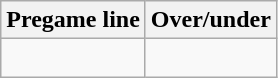<table class="wikitable">
<tr align="center">
<th style=>Pregame line</th>
<th style=>Over/under</th>
</tr>
<tr align="center">
<td> </td>
<td> </td>
</tr>
</table>
